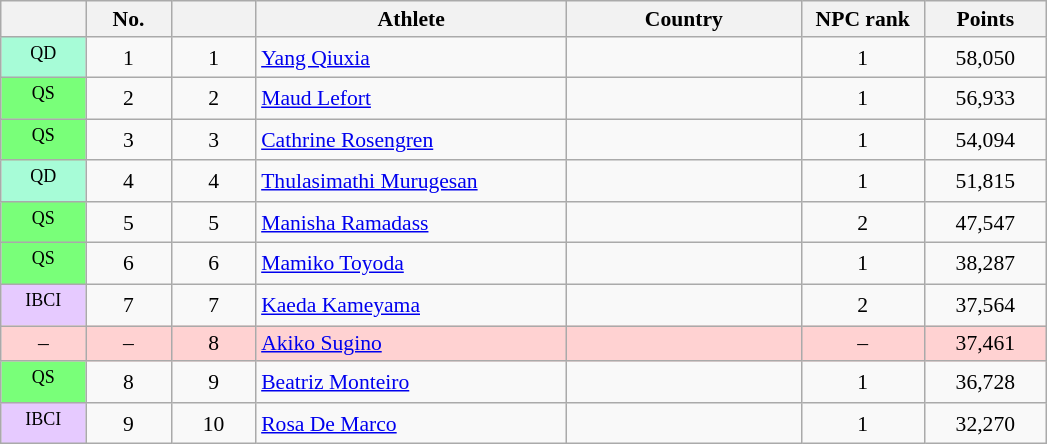<table class="wikitable" style="font-size:90%; text-align:center">
<tr>
<th width="50"></th>
<th width="50">No.</th>
<th width="50"></th>
<th width="200">Athlete</th>
<th width="150">Country</th>
<th width="75">NPC rank</th>
<th width="75">Points</th>
</tr>
<tr>
<td bgcolor="#A7FCD7"><sup>QD</sup></td>
<td>1</td>
<td>1</td>
<td align="left"><a href='#'>Yang Qiuxia</a></td>
<td align="left"></td>
<td>1</td>
<td>58,050</td>
</tr>
<tr>
<td bgcolor="#79FF79"><sup>QS</sup></td>
<td>2</td>
<td>2</td>
<td align="left"><a href='#'>Maud Lefort</a></td>
<td align="left"></td>
<td>1</td>
<td>56,933</td>
</tr>
<tr>
<td bgcolor="#79FF79"><sup>QS</sup></td>
<td>3</td>
<td>3</td>
<td align="left"><a href='#'>Cathrine Rosengren</a></td>
<td align="left"></td>
<td>1</td>
<td>54,094</td>
</tr>
<tr>
<td bgcolor="#A7FCD7"><sup>QD</sup></td>
<td>4</td>
<td>4</td>
<td align="left"><a href='#'>Thulasimathi Murugesan</a></td>
<td align="left"></td>
<td>1</td>
<td>51,815</td>
</tr>
<tr>
<td bgcolor="#79FF79"><sup>QS</sup></td>
<td>5</td>
<td>5</td>
<td align="left"><a href='#'>Manisha Ramadass</a></td>
<td align="left"></td>
<td>2</td>
<td>47,547</td>
</tr>
<tr>
<td bgcolor="#79FF79"><sup>QS</sup></td>
<td>6</td>
<td>6</td>
<td align="left"><a href='#'>Mamiko Toyoda</a></td>
<td align="left"></td>
<td>1</td>
<td>38,287</td>
</tr>
<tr>
<td bgcolor="#E6CAFF"><sup>IBCI</sup></td>
<td>7</td>
<td>7</td>
<td align="left"><a href='#'>Kaeda Kameyama</a></td>
<td align="left"></td>
<td>2</td>
<td>37,564</td>
</tr>
<tr bgcolor="#FFD2D2">
<td>–</td>
<td>–</td>
<td>8</td>
<td align="left"><a href='#'>Akiko Sugino</a></td>
<td align="left"></td>
<td>–</td>
<td>37,461</td>
</tr>
<tr>
<td bgcolor="#79FF79"><sup>QS</sup></td>
<td>8</td>
<td>9</td>
<td align="left"><a href='#'>Beatriz Monteiro</a></td>
<td align="left"></td>
<td>1</td>
<td>36,728</td>
</tr>
<tr>
<td bgcolor="#E6CAFF"><sup>IBCI</sup></td>
<td>9</td>
<td>10</td>
<td align="left"><a href='#'>Rosa De Marco</a></td>
<td align="left"></td>
<td>1</td>
<td>32,270</td>
</tr>
</table>
